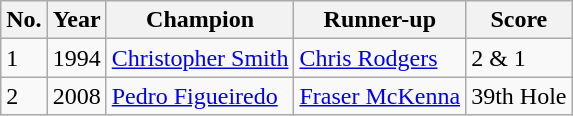<table class="wikitable">
<tr>
<th>No.</th>
<th>Year</th>
<th>Champion</th>
<th>Runner-up</th>
<th>Score</th>
</tr>
<tr>
<td>1</td>
<td>1994</td>
<td> <a href='#'>Christopher Smith</a></td>
<td> <a href='#'>Chris Rodgers</a></td>
<td>2 & 1</td>
</tr>
<tr>
<td>2</td>
<td>2008</td>
<td> <a href='#'>Pedro Figueiredo</a></td>
<td> <a href='#'>Fraser McKenna</a></td>
<td>39th Hole</td>
</tr>
</table>
